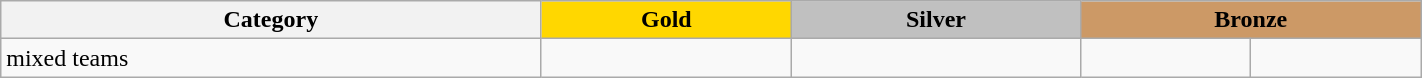<table class=wikitable  width=75%>
<tr>
<th>Category</th>
<th style="background: gold">Gold</th>
<th style="background: silver">Silver</th>
<th style="background: #cc9966" colspan=2>Bronze</th>
</tr>
<tr>
<td>mixed teams</td>
<td></td>
<td></td>
<td></td>
<td></td>
</tr>
</table>
